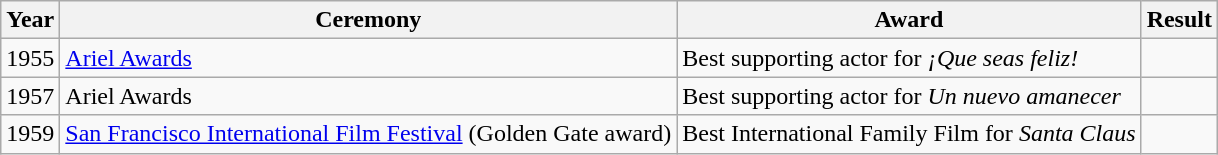<table class="wikitable">
<tr>
<th>Year</th>
<th>Ceremony</th>
<th>Award</th>
<th>Result</th>
</tr>
<tr>
<td>1955</td>
<td><a href='#'>Ariel Awards</a></td>
<td>Best supporting actor for <em>¡Que seas feliz!</em></td>
<td></td>
</tr>
<tr>
<td>1957</td>
<td>Ariel Awards</td>
<td>Best supporting actor for <em>Un nuevo amanecer</em></td>
<td></td>
</tr>
<tr>
<td>1959</td>
<td><a href='#'>San Francisco International Film Festival</a> (Golden Gate award)</td>
<td>Best International Family Film for <em>Santa Claus</em></td>
<td></td>
</tr>
</table>
